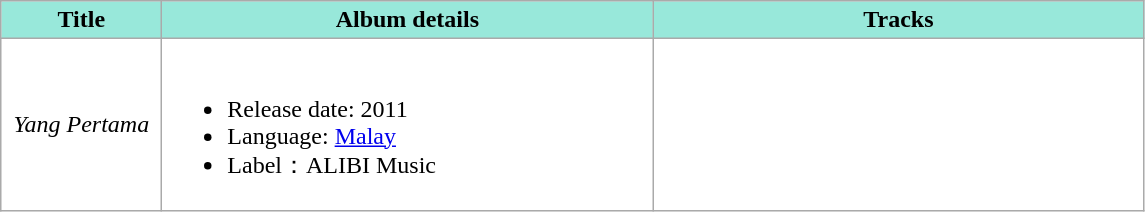<table class="wikitable">
<tr>
<th style="background:#98e8da; color:black" align="left" width="100px">Title</th>
<th style="background:#98e8da; color:black" align="left" width="320px">Album details</th>
<th style="background:#98e8da; color:black" align="left" width="320px">Tracks</th>
</tr>
<tr bgcolor="#FFFFFF">
<td align="center"><em>Yang Pertama</em></td>
<td align="left"><br><ul><li>Release date: 2011</li><li>Language: <a href='#'>Malay</a></li><li>Label：ALIBI Music</li></ul></td>
<td align="left" style="font-size: 95%;"><br></td>
</tr>
</table>
